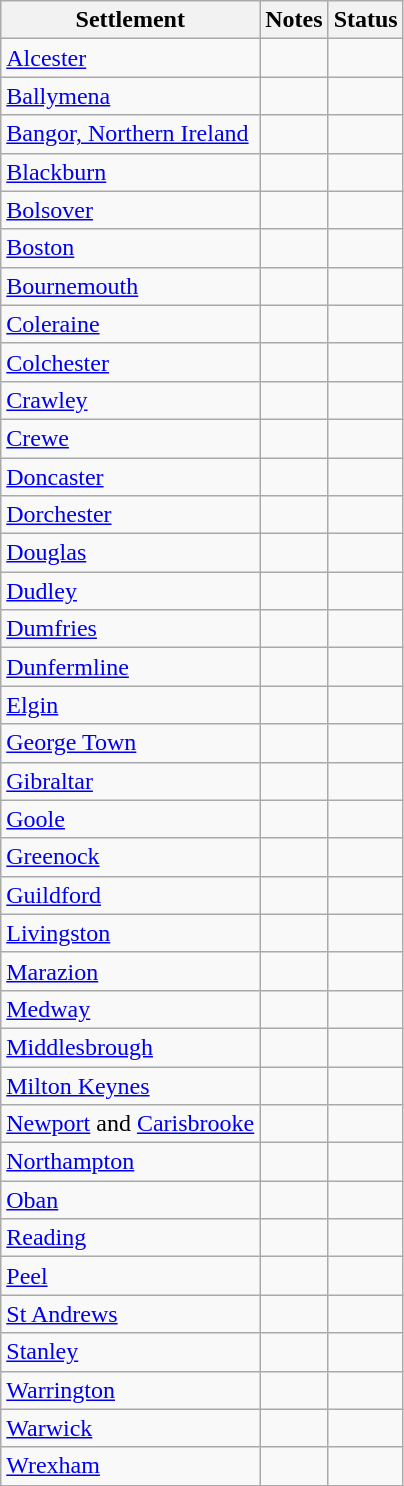<table class="wikitable sortable">
<tr>
<th>Settlement</th>
<th class=unsortable>Notes</th>
<th>Status</th>
</tr>
<tr>
<td><a href='#'>Alcester</a></td>
<td></td>
<td></td>
</tr>
<tr>
<td><a href='#'>Ballymena</a></td>
<td></td>
<td></td>
</tr>
<tr>
<td><a href='#'>Bangor, Northern Ireland</a></td>
<td></td>
<td></td>
</tr>
<tr>
<td><a href='#'>Blackburn</a></td>
<td></td>
<td></td>
</tr>
<tr>
<td><a href='#'>Bolsover</a></td>
<td></td>
<td></td>
</tr>
<tr>
<td><a href='#'>Boston</a></td>
<td></td>
<td></td>
</tr>
<tr>
<td><a href='#'>Bournemouth</a></td>
<td></td>
<td></td>
</tr>
<tr>
<td><a href='#'>Coleraine</a></td>
<td></td>
<td></td>
</tr>
<tr>
<td><a href='#'>Colchester</a></td>
<td></td>
<td></td>
</tr>
<tr>
<td><a href='#'>Crawley</a></td>
<td></td>
<td></td>
</tr>
<tr>
<td><a href='#'>Crewe</a></td>
<td></td>
<td></td>
</tr>
<tr>
<td><a href='#'>Doncaster</a></td>
<td></td>
<td></td>
</tr>
<tr>
<td><a href='#'>Dorchester</a></td>
<td></td>
<td></td>
</tr>
<tr>
<td><a href='#'>Douglas</a></td>
<td></td>
<td></td>
</tr>
<tr>
<td><a href='#'>Dudley</a></td>
<td></td>
<td></td>
</tr>
<tr>
<td><a href='#'>Dumfries</a></td>
<td></td>
<td></td>
</tr>
<tr>
<td><a href='#'>Dunfermline</a></td>
<td></td>
<td></td>
</tr>
<tr>
<td><a href='#'>Elgin</a></td>
<td></td>
<td></td>
</tr>
<tr>
<td><a href='#'>George Town</a></td>
<td></td>
<td></td>
</tr>
<tr>
<td><a href='#'>Gibraltar</a></td>
<td></td>
<td></td>
</tr>
<tr>
<td><a href='#'>Goole</a></td>
<td></td>
<td></td>
</tr>
<tr>
<td><a href='#'>Greenock</a></td>
<td></td>
<td></td>
</tr>
<tr>
<td><a href='#'>Guildford</a></td>
<td></td>
<td></td>
</tr>
<tr>
<td><a href='#'>Livingston</a></td>
<td></td>
<td></td>
</tr>
<tr>
<td><a href='#'>Marazion</a></td>
<td></td>
<td></td>
</tr>
<tr>
<td><a href='#'>Medway</a></td>
<td></td>
<td></td>
</tr>
<tr>
<td><a href='#'>Middlesbrough</a></td>
<td></td>
<td></td>
</tr>
<tr>
<td><a href='#'>Milton Keynes</a></td>
<td></td>
<td></td>
</tr>
<tr>
<td><a href='#'>Newport</a> and <a href='#'>Carisbrooke</a></td>
<td></td>
<td></td>
</tr>
<tr>
<td><a href='#'>Northampton</a></td>
<td></td>
<td></td>
</tr>
<tr>
<td><a href='#'>Oban</a></td>
<td></td>
<td></td>
</tr>
<tr>
<td><a href='#'>Reading</a></td>
<td></td>
<td></td>
</tr>
<tr>
<td><a href='#'>Peel</a></td>
<td></td>
<td></td>
</tr>
<tr>
<td><a href='#'>St Andrews</a></td>
<td></td>
<td></td>
</tr>
<tr>
<td><a href='#'>Stanley</a></td>
<td></td>
<td></td>
</tr>
<tr>
<td><a href='#'>Warrington</a></td>
<td></td>
<td></td>
</tr>
<tr>
<td><a href='#'>Warwick</a></td>
<td></td>
<td></td>
</tr>
<tr>
<td><a href='#'>Wrexham</a></td>
<td></td>
<td></td>
</tr>
</table>
